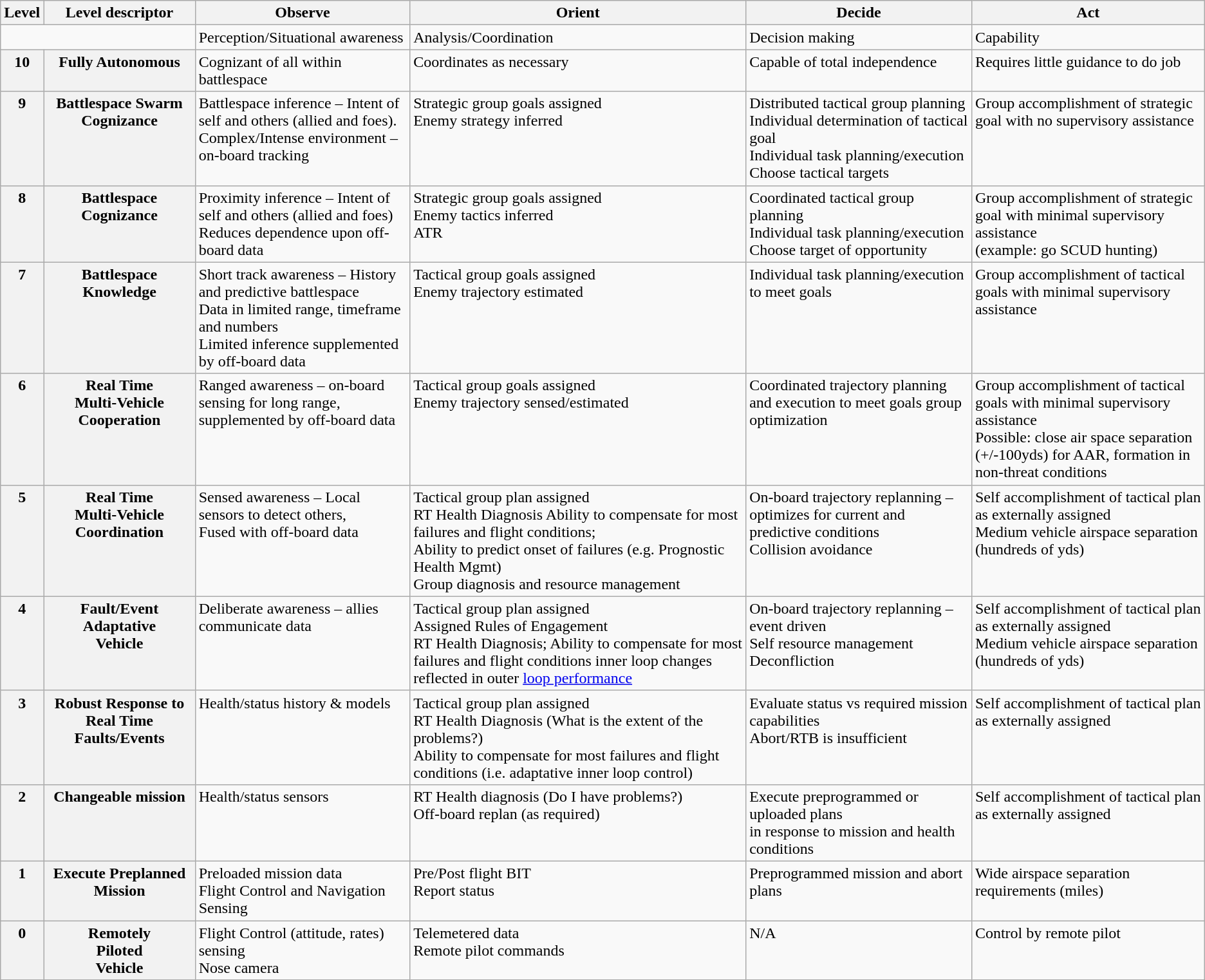<table class="wikitable collapsible">
<tr style="vertical-align: top;">
<th>Level</th>
<th>Level descriptor</th>
<th>Observe</th>
<th>Orient</th>
<th>Decide</th>
<th>Act</th>
</tr>
<tr style="vertical-align: top;">
<td colspan="2"></td>
<td>Perception/Situational awareness</td>
<td>Analysis/Coordination</td>
<td>Decision making</td>
<td>Capability</td>
</tr>
<tr style="vertical-align: top;">
<th>10</th>
<th>Fully Autonomous</th>
<td>Cognizant of all within battlespace</td>
<td>Coordinates as necessary</td>
<td>Capable of total independence</td>
<td>Requires little guidance to do job</td>
</tr>
<tr style="vertical-align: top;">
<th>9</th>
<th>Battlespace Swarm Cognizance</th>
<td>Battlespace inference – Intent of self and others (allied and foes).<br>Complex/Intense environment – on-board tracking</td>
<td>Strategic group goals assigned<br>Enemy strategy inferred</td>
<td>Distributed tactical group planning<br>Individual determination of tactical goal<br>Individual task planning/execution<br>Choose tactical targets</td>
<td>Group accomplishment of strategic goal with no supervisory assistance</td>
</tr>
<tr style="vertical-align: top;">
<th>8</th>
<th>Battlespace Cognizance</th>
<td>Proximity inference – Intent of self and others (allied and foes)<br>Reduces dependence upon off-board data</td>
<td>Strategic group goals assigned<br>Enemy tactics inferred<br>ATR</td>
<td>Coordinated tactical group planning<br>Individual task planning/execution<br>Choose target of opportunity</td>
<td>Group accomplishment of strategic goal with minimal supervisory assistance<br>(example: go SCUD hunting)</td>
</tr>
<tr style="vertical-align: top;">
<th>7</th>
<th>Battlespace Knowledge</th>
<td>Short track awareness – History and predictive battlespace<br>Data in limited range, timeframe and numbers<br>Limited inference supplemented by off-board data</td>
<td>Tactical group goals assigned<br>Enemy trajectory estimated</td>
<td>Individual task planning/execution to meet goals</td>
<td>Group accomplishment of tactical goals with minimal supervisory assistance</td>
</tr>
<tr style="vertical-align: top;">
<th>6</th>
<th>Real Time<br>Multi-Vehicle Cooperation</th>
<td>Ranged awareness – on-board sensing for long range,<br>supplemented by off-board data</td>
<td>Tactical group goals assigned<br>Enemy trajectory sensed/estimated</td>
<td>Coordinated trajectory planning and execution to meet goals group optimization</td>
<td>Group accomplishment of tactical goals with minimal supervisory assistance<br>Possible: close air space separation (+/-100yds) for AAR, formation in non-threat conditions</td>
</tr>
<tr style="vertical-align: top;">
<th>5</th>
<th>Real Time<br>Multi-Vehicle Coordination</th>
<td>Sensed awareness – Local sensors to detect others,<br>Fused with off-board data</td>
<td>Tactical group plan assigned<br>RT Health Diagnosis Ability to compensate for most failures and flight conditions;<br>Ability to predict onset of failures (e.g. Prognostic Health Mgmt)<br>Group diagnosis and resource management</td>
<td>On-board trajectory replanning – optimizes for current and predictive conditions<br>Collision avoidance</td>
<td>Self accomplishment of tactical plan as externally assigned<br>Medium vehicle airspace separation (hundreds of yds)</td>
</tr>
<tr style="vertical-align: top;">
<th>4</th>
<th>Fault/Event Adaptative<br>Vehicle</th>
<td>Deliberate awareness – allies communicate data</td>
<td>Tactical group plan assigned<br>Assigned Rules of Engagement<br>RT Health Diagnosis; Ability to compensate for most failures and flight conditions inner loop changes reflected in outer <a href='#'>loop performance</a></td>
<td>On-board trajectory replanning – event driven<br>Self resource management<br>Deconfliction</td>
<td>Self accomplishment of tactical plan as externally assigned<br>Medium vehicle airspace separation (hundreds of yds)</td>
</tr>
<tr style="vertical-align: top;">
<th>3</th>
<th>Robust Response to Real Time Faults/Events</th>
<td>Health/status history & models</td>
<td>Tactical group plan assigned<br>RT Health Diagnosis (What is the extent of the problems?)<br>Ability to compensate for most failures and flight conditions (i.e. adaptative inner loop control)</td>
<td>Evaluate status vs required mission capabilities<br>Abort/RTB is insufficient</td>
<td>Self accomplishment of tactical plan as externally assigned</td>
</tr>
<tr style="vertical-align: top;">
<th>2</th>
<th>Changeable mission</th>
<td>Health/status sensors</td>
<td>RT Health diagnosis (Do I have problems?)<br>Off-board replan (as required)</td>
<td>Execute preprogrammed or uploaded plans<br>in response to mission and health conditions</td>
<td>Self accomplishment of tactical plan as externally assigned</td>
</tr>
<tr style="vertical-align: top;">
<th>1</th>
<th>Execute Preplanned<br>Mission</th>
<td>Preloaded mission data<br>Flight Control and Navigation Sensing</td>
<td>Pre/Post flight BIT<br>Report status</td>
<td>Preprogrammed mission and abort plans</td>
<td>Wide airspace separation requirements (miles)</td>
</tr>
<tr style="vertical-align: top;">
<th>0</th>
<th>Remotely<br>Piloted<br>Vehicle</th>
<td>Flight Control (attitude, rates) sensing<br>Nose camera</td>
<td>Telemetered data<br>Remote pilot commands</td>
<td>N/A</td>
<td>Control by remote pilot</td>
</tr>
</table>
